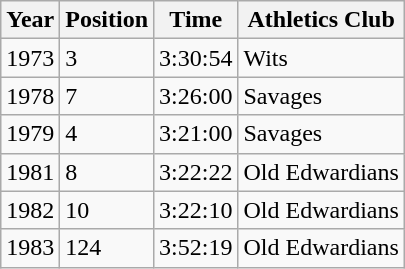<table class="wikitable">
<tr>
<th>Year</th>
<th>Position</th>
<th>Time</th>
<th>Athletics Club</th>
</tr>
<tr>
<td>1973</td>
<td>3</td>
<td>3:30:54</td>
<td>Wits</td>
</tr>
<tr>
<td>1978</td>
<td>7</td>
<td>3:26:00</td>
<td>Savages</td>
</tr>
<tr>
<td>1979</td>
<td>4</td>
<td>3:21:00</td>
<td>Savages</td>
</tr>
<tr>
<td>1981</td>
<td>8</td>
<td>3:22:22</td>
<td>Old Edwardians</td>
</tr>
<tr>
<td>1982</td>
<td>10</td>
<td>3:22:10</td>
<td>Old Edwardians</td>
</tr>
<tr>
<td>1983</td>
<td>124</td>
<td>3:52:19</td>
<td>Old Edwardians</td>
</tr>
</table>
